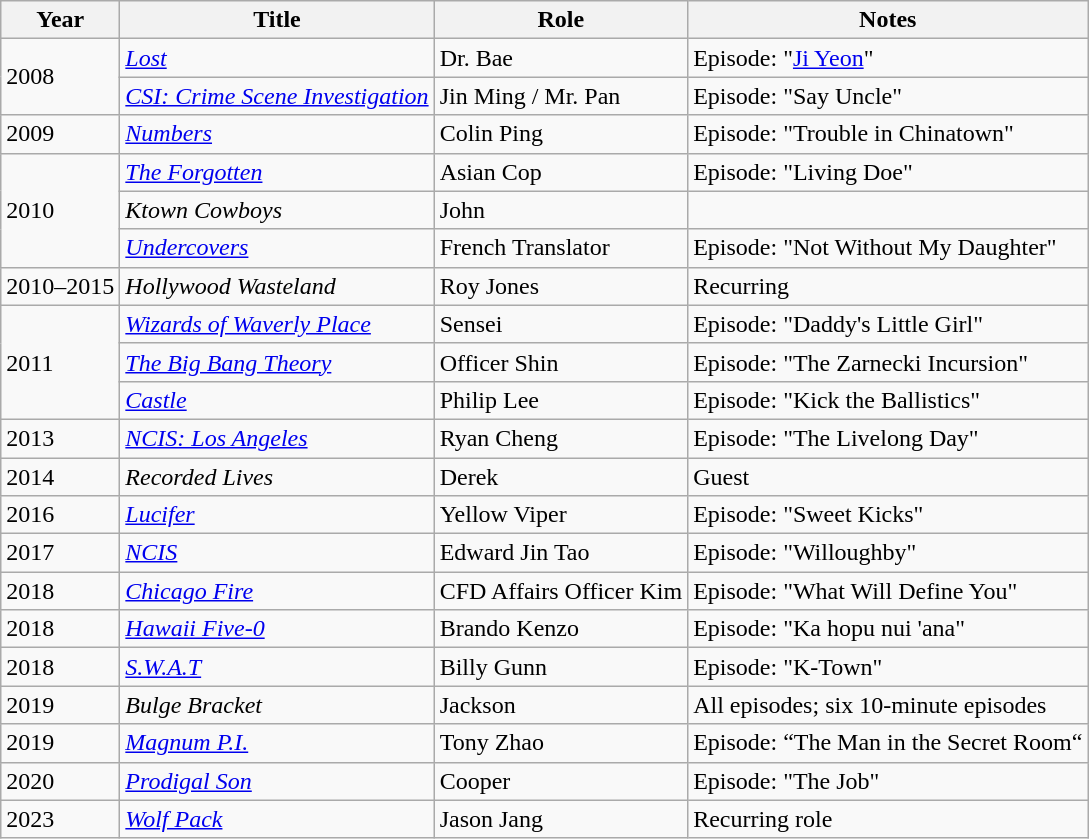<table class="wikitable sortable">
<tr>
<th>Year</th>
<th>Title</th>
<th>Role</th>
<th class="unsortable">Notes</th>
</tr>
<tr>
<td rowspan="2">2008</td>
<td><em><a href='#'>Lost</a></em></td>
<td>Dr. Bae</td>
<td>Episode: "<a href='#'>Ji Yeon</a>"</td>
</tr>
<tr>
<td><em><a href='#'>CSI: Crime Scene Investigation</a></em></td>
<td>Jin Ming / Mr. Pan</td>
<td>Episode: "Say Uncle"</td>
</tr>
<tr>
<td>2009</td>
<td><em><a href='#'>Numbers</a></em></td>
<td>Colin Ping</td>
<td>Episode: "Trouble in Chinatown"</td>
</tr>
<tr>
<td rowspan="3">2010</td>
<td><em><a href='#'>The Forgotten</a></em></td>
<td>Asian Cop</td>
<td>Episode: "Living Doe"</td>
</tr>
<tr>
<td><em>Ktown Cowboys</em></td>
<td>John</td>
<td></td>
</tr>
<tr>
<td><em><a href='#'>Undercovers</a></em></td>
<td>French Translator</td>
<td>Episode: "Not Without My Daughter"</td>
</tr>
<tr>
<td>2010–2015</td>
<td><em>Hollywood Wasteland</em></td>
<td>Roy Jones</td>
<td>Recurring</td>
</tr>
<tr>
<td rowspan="3">2011</td>
<td><em><a href='#'>Wizards of Waverly Place</a></em></td>
<td>Sensei</td>
<td>Episode: "Daddy's Little Girl"</td>
</tr>
<tr>
<td><em><a href='#'>The Big Bang Theory</a></em></td>
<td>Officer Shin</td>
<td>Episode: "The Zarnecki Incursion"</td>
</tr>
<tr>
<td><em><a href='#'>Castle</a></em></td>
<td>Philip Lee</td>
<td>Episode: "Kick the Ballistics"</td>
</tr>
<tr>
<td>2013</td>
<td><em><a href='#'>NCIS: Los Angeles</a></em></td>
<td>Ryan Cheng</td>
<td>Episode: "The Livelong Day"</td>
</tr>
<tr>
<td>2014</td>
<td><em>Recorded Lives</em></td>
<td>Derek</td>
<td>Guest</td>
</tr>
<tr>
<td>2016</td>
<td><em><a href='#'>Lucifer</a></em></td>
<td>Yellow Viper</td>
<td>Episode: "Sweet Kicks"</td>
</tr>
<tr>
<td>2017</td>
<td><em><a href='#'>NCIS</a></em></td>
<td>Edward Jin Tao</td>
<td>Episode: "Willoughby"</td>
</tr>
<tr>
<td>2018</td>
<td><em><a href='#'>Chicago Fire</a></em></td>
<td>CFD Affairs Officer Kim</td>
<td>Episode: "What Will Define You"</td>
</tr>
<tr>
<td>2018</td>
<td><em><a href='#'>Hawaii Five-0</a></em></td>
<td>Brando Kenzo</td>
<td>Episode: "Ka hopu nui 'ana"</td>
</tr>
<tr>
<td>2018</td>
<td><em><a href='#'>S.W.A.T</a></em></td>
<td>Billy Gunn</td>
<td>Episode: "K-Town"</td>
</tr>
<tr>
<td>2019</td>
<td><em>Bulge Bracket</em></td>
<td>Jackson</td>
<td>All episodes; six 10-minute episodes</td>
</tr>
<tr>
<td>2019</td>
<td><em><a href='#'>Magnum P.I.</a></em></td>
<td>Tony Zhao</td>
<td>Episode: “The Man in the Secret Room“</td>
</tr>
<tr>
<td>2020</td>
<td><em><a href='#'>Prodigal Son</a></em></td>
<td>Cooper</td>
<td>Episode: "The Job"</td>
</tr>
<tr>
<td>2023</td>
<td><em><a href='#'>Wolf Pack</a></em></td>
<td>Jason Jang</td>
<td>Recurring role</td>
</tr>
</table>
